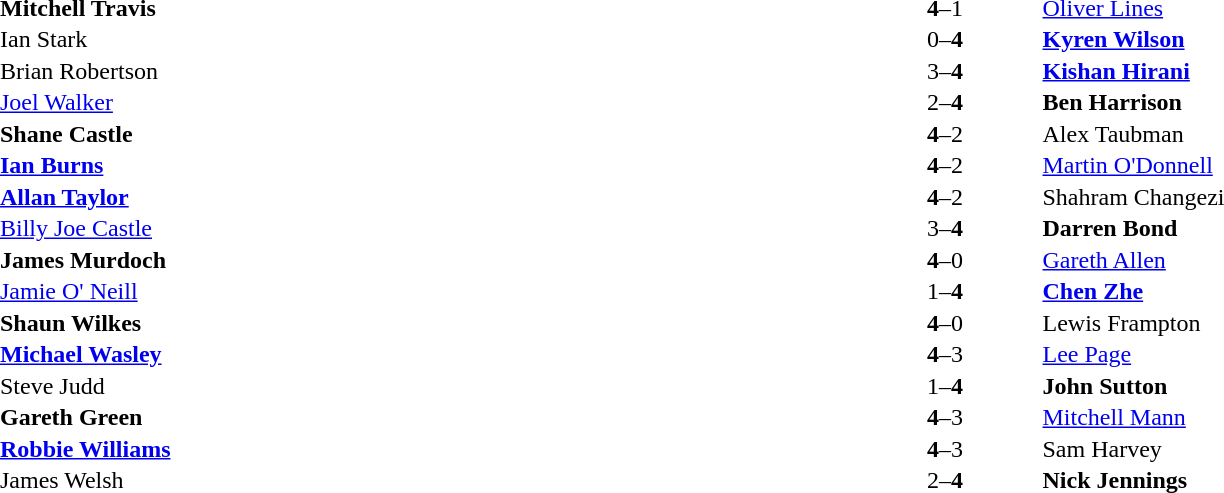<table width="100%" cellspacing="1">
<tr>
<th width=45%></th>
<th width=10%></th>
<th width=45%></th>
</tr>
<tr>
<td> <strong>Mitchell Travis</strong></td>
<td align="center"><strong>4</strong>–1</td>
<td> <a href='#'>Oliver Lines</a></td>
</tr>
<tr>
<td> Ian Stark</td>
<td align="center">0–<strong>4</strong></td>
<td> <strong><a href='#'>Kyren Wilson</a></strong></td>
</tr>
<tr>
<td> Brian Robertson</td>
<td align="center">3–<strong>4</strong></td>
<td> <strong><a href='#'>Kishan Hirani</a></strong></td>
</tr>
<tr>
<td> <a href='#'>Joel Walker</a></td>
<td align="center">2–<strong>4</strong></td>
<td> <strong>Ben Harrison</strong></td>
</tr>
<tr>
<td> <strong>Shane Castle</strong></td>
<td align="center"><strong>4</strong>–2</td>
<td> Alex Taubman</td>
</tr>
<tr>
<td> <strong><a href='#'>Ian Burns</a></strong></td>
<td align="center"><strong>4</strong>–2</td>
<td> <a href='#'>Martin O'Donnell</a></td>
</tr>
<tr>
<td> <strong><a href='#'>Allan Taylor</a></strong></td>
<td align="center"><strong>4</strong>–2</td>
<td> Shahram Changezi</td>
</tr>
<tr>
<td> <a href='#'>Billy Joe Castle</a></td>
<td align="center">3–<strong>4</strong></td>
<td> <strong>Darren Bond</strong></td>
</tr>
<tr>
<td> <strong>James Murdoch</strong></td>
<td align="center"><strong>4</strong>–0</td>
<td> <a href='#'>Gareth Allen</a></td>
</tr>
<tr>
<td> <a href='#'>Jamie O' Neill</a></td>
<td align="center">1–<strong>4</strong></td>
<td> <strong><a href='#'>Chen Zhe</a></strong></td>
</tr>
<tr>
<td> <strong>Shaun Wilkes</strong></td>
<td align="center"><strong>4</strong>–0</td>
<td> Lewis Frampton</td>
</tr>
<tr>
<td> <strong><a href='#'>Michael Wasley</a></strong></td>
<td align="center"><strong>4</strong>–3</td>
<td> <a href='#'>Lee Page</a></td>
</tr>
<tr>
<td> Steve Judd</td>
<td align="center">1–<strong>4</strong></td>
<td> <strong>John Sutton</strong></td>
</tr>
<tr>
<td> <strong>Gareth Green</strong></td>
<td align="center"><strong>4</strong>–3</td>
<td> <a href='#'>Mitchell Mann</a></td>
</tr>
<tr>
<td> <strong><a href='#'>Robbie Williams</a></strong></td>
<td align="center"><strong>4</strong>–3</td>
<td> Sam Harvey</td>
</tr>
<tr>
<td> James Welsh</td>
<td align="center">2–<strong>4</strong></td>
<td> <strong>Nick Jennings</strong></td>
</tr>
</table>
